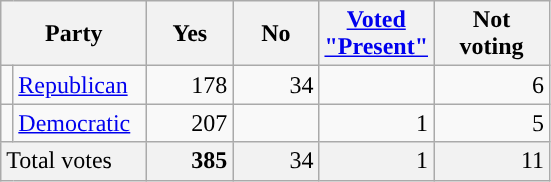<table class="wikitable" style="margin-right: 1em; background: #f9f9f9; text-align: right;">
<tr>
<th colspan="2" scope="col" style="width: 90px">Party</th>
<th scope="col" style="width: 50px">Yes</th>
<th scope="col" style="width: 50px">No</th>
<th scope="col" style="width: 50px"><a href='#'>Voted "Present"</a></th>
<th scope="col" style="width: 70px">Not voting</th>
</tr>
<tr>
<td scope="row" style="background-color:"></td>
<td scope="row" style="text-align: left;"><a href='#'>Republican</a></td>
<td>178</td>
<td>34</td>
<td></td>
<td>6</td>
</tr>
<tr>
<td scope="row" style="background-color:"></td>
<td scope="row" style="text-align: left;"><a href='#'>Democratic</a></td>
<td>207</td>
<td></td>
<td>1</td>
<td>5</td>
</tr>
<tr class="tfoot" style="background:#f2f2f2;">
<td scope="row" colspan="2" style="text-align:left;">Total votes</td>
<td><strong>385</strong></td>
<td>34</td>
<td>1</td>
<td>11</td>
</tr>
</table>
